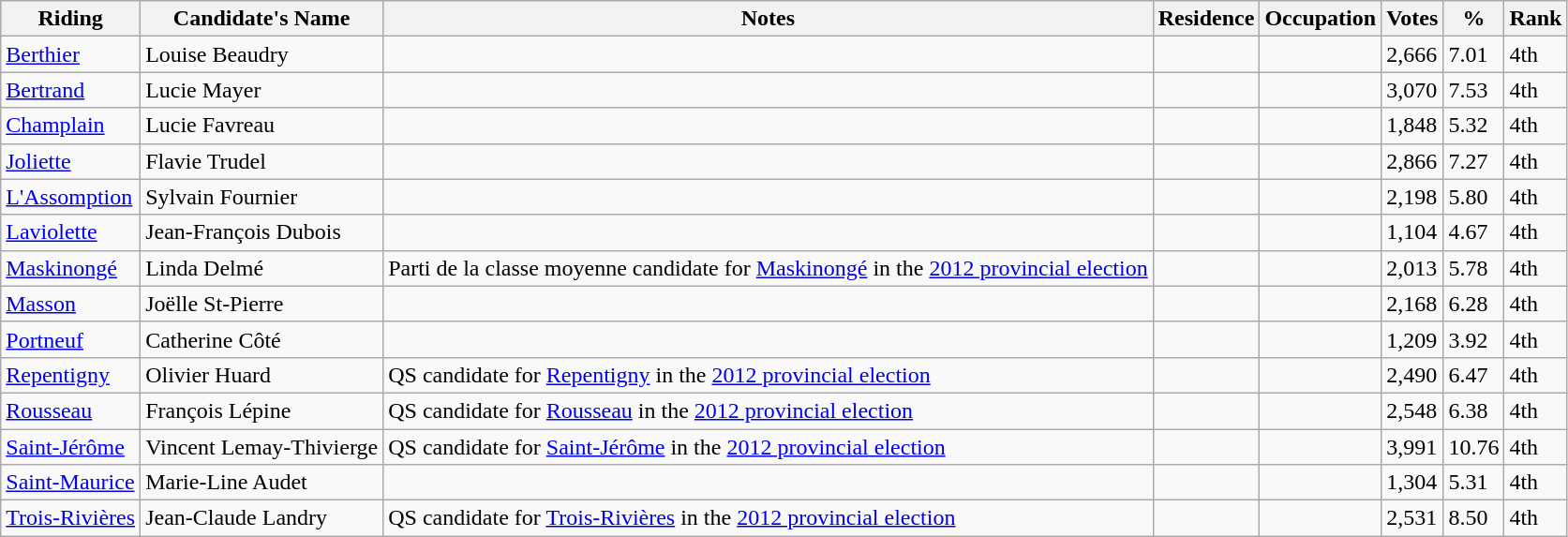<table class="wikitable sortable">
<tr>
<th>Riding<br></th>
<th>Candidate's Name</th>
<th>Notes</th>
<th>Residence</th>
<th>Occupation</th>
<th>Votes</th>
<th>%</th>
<th>Rank</th>
</tr>
<tr>
<td><a href='#'>Berthier</a></td>
<td>Louise Beaudry</td>
<td></td>
<td></td>
<td></td>
<td>2,666</td>
<td>7.01</td>
<td>4th</td>
</tr>
<tr>
<td><a href='#'>Bertrand</a></td>
<td>Lucie Mayer</td>
<td></td>
<td></td>
<td></td>
<td>3,070</td>
<td>7.53</td>
<td>4th</td>
</tr>
<tr>
<td><a href='#'>Champlain</a></td>
<td>Lucie Favreau</td>
<td></td>
<td></td>
<td></td>
<td>1,848</td>
<td>5.32</td>
<td>4th</td>
</tr>
<tr>
<td><a href='#'>Joliette</a></td>
<td>Flavie Trudel</td>
<td></td>
<td></td>
<td></td>
<td>2,866</td>
<td>7.27</td>
<td>4th</td>
</tr>
<tr>
<td><a href='#'>L'Assomption</a></td>
<td>Sylvain Fournier</td>
<td></td>
<td></td>
<td></td>
<td>2,198</td>
<td>5.80</td>
<td>4th</td>
</tr>
<tr>
<td><a href='#'>Laviolette</a></td>
<td>Jean-François Dubois</td>
<td></td>
<td></td>
<td></td>
<td>1,104</td>
<td>4.67</td>
<td>4th</td>
</tr>
<tr>
<td><a href='#'>Maskinongé</a></td>
<td>Linda Delmé</td>
<td>Parti de la classe moyenne candidate for <a href='#'>Maskinongé</a> in the <a href='#'>2012 provincial election</a></td>
<td></td>
<td></td>
<td>2,013</td>
<td>5.78</td>
<td>4th</td>
</tr>
<tr>
<td><a href='#'>Masson</a></td>
<td>Joëlle St-Pierre</td>
<td></td>
<td></td>
<td></td>
<td>2,168</td>
<td>6.28</td>
<td>4th</td>
</tr>
<tr>
<td><a href='#'>Portneuf</a></td>
<td>Catherine Côté</td>
<td></td>
<td></td>
<td></td>
<td>1,209</td>
<td>3.92</td>
<td>4th</td>
</tr>
<tr>
<td><a href='#'>Repentigny</a></td>
<td>Olivier Huard</td>
<td>QS candidate for <a href='#'>Repentigny</a> in the <a href='#'>2012 provincial election</a></td>
<td></td>
<td></td>
<td>2,490</td>
<td>6.47</td>
<td>4th</td>
</tr>
<tr>
<td><a href='#'>Rousseau</a></td>
<td>François Lépine</td>
<td>QS candidate for <a href='#'>Rousseau</a> in the <a href='#'>2012 provincial election</a></td>
<td></td>
<td></td>
<td>2,548</td>
<td>6.38</td>
<td>4th</td>
</tr>
<tr>
<td><a href='#'>Saint-Jérôme</a></td>
<td>Vincent Lemay-Thivierge</td>
<td>QS candidate for <a href='#'>Saint-Jérôme</a> in the <a href='#'>2012 provincial election</a></td>
<td></td>
<td></td>
<td>3,991</td>
<td>10.76</td>
<td>4th</td>
</tr>
<tr>
<td><a href='#'>Saint-Maurice</a></td>
<td>Marie-Line Audet</td>
<td></td>
<td></td>
<td></td>
<td>1,304</td>
<td>5.31</td>
<td>4th</td>
</tr>
<tr>
<td><a href='#'>Trois-Rivières</a></td>
<td>Jean-Claude Landry</td>
<td>QS candidate for <a href='#'>Trois-Rivières</a> in the <a href='#'>2012 provincial election</a></td>
<td></td>
<td></td>
<td>2,531</td>
<td>8.50</td>
<td>4th</td>
</tr>
</table>
